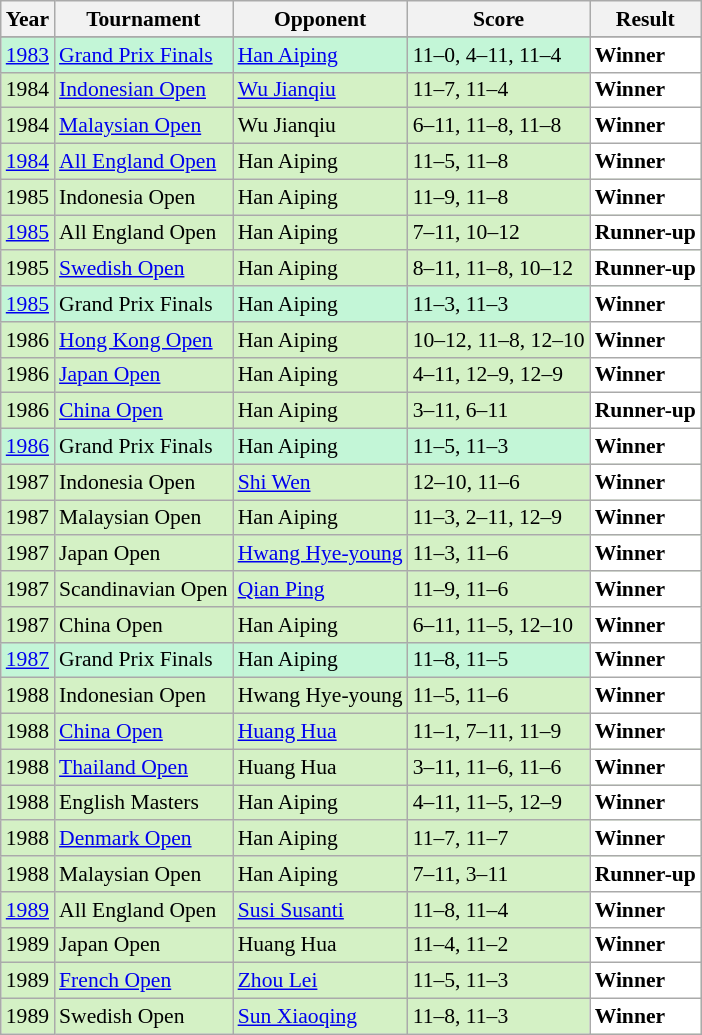<table class="sortable wikitable" style="font-size:90%;">
<tr>
<th>Year</th>
<th>Tournament</th>
<th>Opponent</th>
<th>Score</th>
<th>Result</th>
</tr>
<tr>
</tr>
<tr style="background:#C3F6D7">
<td align="center"><a href='#'>1983</a></td>
<td align="left"><a href='#'>Grand Prix Finals</a></td>
<td align="left"> <a href='#'>Han Aiping</a></td>
<td align="left">11–0, 4–11, 11–4</td>
<td style="text-align:left; background:white"> <strong>Winner</strong></td>
</tr>
<tr style="background:#D4F1C5">
<td align="center">1984</td>
<td align="left"><a href='#'>Indonesian Open</a></td>
<td align="left"> <a href='#'>Wu Jianqiu</a></td>
<td align="left">11–7, 11–4</td>
<td style="text-align:left; background:white"> <strong>Winner</strong></td>
</tr>
<tr style="background:#D4F1C5">
<td align="center">1984</td>
<td align="left"><a href='#'>Malaysian Open</a></td>
<td align="left"> Wu Jianqiu</td>
<td align="left">6–11, 11–8, 11–8</td>
<td style="text-align:left; background:white"> <strong>Winner</strong></td>
</tr>
<tr style="background:#D4F1C5">
<td align="center"><a href='#'>1984</a></td>
<td align="left"><a href='#'>All England Open</a></td>
<td align="left"> Han Aiping</td>
<td align="left">11–5, 11–8</td>
<td style="text-align:left; background:white"> <strong>Winner</strong></td>
</tr>
<tr style="background:#D4F1C5">
<td align="center">1985</td>
<td align="left">Indonesia Open</td>
<td align="left"> Han Aiping</td>
<td align="left">11–9, 11–8</td>
<td style="text-align:left; background:white"> <strong>Winner</strong></td>
</tr>
<tr style="background:#D4F1C5">
<td align="center"><a href='#'>1985</a></td>
<td align="left">All England Open</td>
<td align="left"> Han Aiping</td>
<td align="left">7–11, 10–12</td>
<td style="text-align:left; background:white"> <strong>Runner-up</strong></td>
</tr>
<tr style="background:#D4F1C5">
<td align="center">1985</td>
<td align="left"><a href='#'>Swedish Open</a></td>
<td align="left"> Han Aiping</td>
<td align="left">8–11, 11–8, 10–12</td>
<td style="text-align:left; background:white"> <strong>Runner-up</strong></td>
</tr>
<tr style="background:#C3F6D7">
<td align="center"><a href='#'>1985</a></td>
<td align="left">Grand Prix Finals</td>
<td align="left"> Han Aiping</td>
<td align="left">11–3, 11–3</td>
<td style="text-align:left; background:white"> <strong>Winner</strong></td>
</tr>
<tr style="background:#D4F1C5">
<td align="center">1986</td>
<td align="left"><a href='#'>Hong Kong Open</a></td>
<td align="left"> Han Aiping</td>
<td align="left">10–12, 11–8, 12–10</td>
<td style="text-align:left; background:white"> <strong>Winner</strong></td>
</tr>
<tr style="background:#D4F1C5">
<td align="center">1986</td>
<td align="left"><a href='#'>Japan Open</a></td>
<td align="left"> Han Aiping</td>
<td align="left">4–11, 12–9, 12–9</td>
<td style="text-align:left; background:white"> <strong>Winner</strong></td>
</tr>
<tr style="background:#D4F1C5">
<td align="center">1986</td>
<td align="left"><a href='#'>China Open</a></td>
<td align="left"> Han Aiping</td>
<td align="left">3–11, 6–11</td>
<td style="text-align:left; background:white"> <strong>Runner-up</strong></td>
</tr>
<tr style="background:#C3F6D7">
<td align="center"><a href='#'>1986</a></td>
<td align="left">Grand Prix Finals</td>
<td align="left"> Han Aiping</td>
<td align="left">11–5, 11–3</td>
<td style="text-align:left; background:white"> <strong>Winner</strong></td>
</tr>
<tr style="background:#D4F1C5">
<td align="center">1987</td>
<td align="left">Indonesia Open</td>
<td align="left"> <a href='#'>Shi Wen</a></td>
<td align="left">12–10, 11–6</td>
<td style="text-align:left; background:white"> <strong>Winner</strong></td>
</tr>
<tr style="background:#D4F1C5">
<td align="center">1987</td>
<td align="left">Malaysian Open</td>
<td align="left"> Han Aiping</td>
<td align="left">11–3, 2–11, 12–9</td>
<td style="text-align:left; background:white"> <strong>Winner</strong></td>
</tr>
<tr style="background:#D4F1C5">
<td align="center">1987</td>
<td align="left">Japan Open</td>
<td align="left"> <a href='#'>Hwang Hye-young</a></td>
<td align="left">11–3, 11–6</td>
<td style="text-align:left; background:white"> <strong>Winner</strong></td>
</tr>
<tr style="background:#D4F1C5">
<td align="center">1987</td>
<td align="left">Scandinavian Open</td>
<td align="left"> <a href='#'>Qian Ping</a></td>
<td align="left">11–9, 11–6</td>
<td style="text-align:left; background:white"> <strong>Winner</strong></td>
</tr>
<tr style="background:#D4F1C5">
<td align="center">1987</td>
<td align="left">China Open</td>
<td align="left"> Han Aiping</td>
<td align="left">6–11, 11–5, 12–10</td>
<td style="text-align:left; background:white"> <strong>Winner</strong></td>
</tr>
<tr style="background:#C3F6D7">
<td align="center"><a href='#'>1987</a></td>
<td align="left">Grand Prix Finals</td>
<td align="left"> Han Aiping</td>
<td align="left">11–8, 11–5</td>
<td style="text-align:left; background:white"> <strong>Winner</strong></td>
</tr>
<tr style="background:#D4F1C5">
<td align="center">1988</td>
<td align="left">Indonesian Open</td>
<td align="left"> Hwang Hye-young</td>
<td align="left">11–5, 11–6</td>
<td style="text-align:left; background:white"> <strong>Winner</strong></td>
</tr>
<tr style="background:#D4F1C5">
<td align="center">1988</td>
<td align="left"><a href='#'>China Open</a></td>
<td align="left"> <a href='#'>Huang Hua</a></td>
<td align="left">11–1, 7–11, 11–9</td>
<td style="text-align:left; background:white"> <strong>Winner</strong></td>
</tr>
<tr style="background:#D4F1C5">
<td align="center">1988</td>
<td align="left"><a href='#'>Thailand Open</a></td>
<td align="left"> Huang Hua</td>
<td align="left">3–11, 11–6, 11–6</td>
<td style="text-align:left; background:white"> <strong>Winner</strong></td>
</tr>
<tr style="background:#D4F1C5">
<td align="center">1988</td>
<td align="left">English Masters</td>
<td align="left"> Han Aiping</td>
<td align="left">4–11, 11–5, 12–9</td>
<td style="text-align:left; background:white"> <strong>Winner</strong></td>
</tr>
<tr style="background:#D4F1C5">
<td align="center">1988</td>
<td align="left"><a href='#'>Denmark Open</a></td>
<td align="left"> Han Aiping</td>
<td align="left">11–7, 11–7</td>
<td style="text-align:left; background:white"> <strong>Winner</strong></td>
</tr>
<tr style="background:#D4F1C5">
<td align="center">1988</td>
<td align="left">Malaysian Open</td>
<td align="left"> Han Aiping</td>
<td align="left">7–11, 3–11</td>
<td style="text-align:left; background:white"> <strong>Runner-up</strong></td>
</tr>
<tr style="background:#D4F1C5">
<td align="center"><a href='#'>1989</a></td>
<td align="left">All England Open</td>
<td align="left"> <a href='#'>Susi Susanti</a></td>
<td align="left">11–8, 11–4</td>
<td style="text-align:left; background:white"> <strong>Winner</strong></td>
</tr>
<tr style="background:#D4F1C5">
<td align="center">1989</td>
<td align="left">Japan Open</td>
<td align="left"> Huang Hua</td>
<td align="left">11–4, 11–2</td>
<td style="text-align:left; background:white"> <strong>Winner</strong></td>
</tr>
<tr style="background:#D4F1C5">
<td align="center">1989</td>
<td align="left"><a href='#'>French Open</a></td>
<td align="left"> <a href='#'>Zhou Lei</a></td>
<td align="left">11–5, 11–3</td>
<td style="text-align:left; background:white"> <strong>Winner</strong></td>
</tr>
<tr style="background:#D4F1C5">
<td align="center">1989</td>
<td align="left">Swedish Open</td>
<td align="left"> <a href='#'>Sun Xiaoqing</a></td>
<td align="left">11–8, 11–3</td>
<td style="text-align:left; background:white"> <strong>Winner</strong></td>
</tr>
</table>
